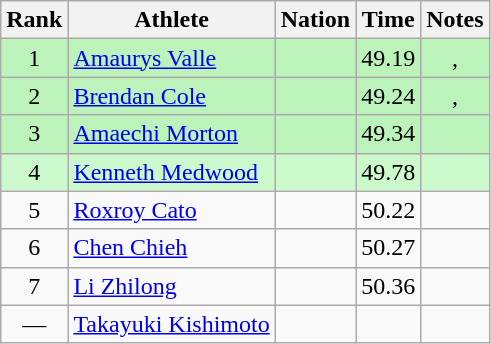<table class="wikitable sortable" style="text-align:center">
<tr>
<th>Rank</th>
<th>Athlete</th>
<th>Nation</th>
<th>Time</th>
<th>Notes</th>
</tr>
<tr bgcolor=#bbf3bb>
<td>1</td>
<td align=left><a href='#'>Amaurys Valle</a></td>
<td align=left></td>
<td>49.19</td>
<td>, </td>
</tr>
<tr bgcolor=#bbf3bb>
<td>2</td>
<td align=left><a href='#'>Brendan Cole</a></td>
<td align=left></td>
<td>49.24</td>
<td>, </td>
</tr>
<tr bgcolor=#bbf3bb>
<td>3</td>
<td align=left><a href='#'>Amaechi Morton</a></td>
<td align=left></td>
<td>49.34</td>
<td></td>
</tr>
<tr bgcolor=#ccf9cc>
<td>4</td>
<td align=left><a href='#'>Kenneth Medwood</a></td>
<td align=left></td>
<td>49.78</td>
<td></td>
</tr>
<tr>
<td>5</td>
<td align=left><a href='#'>Roxroy Cato</a></td>
<td align=left></td>
<td>50.22</td>
<td></td>
</tr>
<tr>
<td>6</td>
<td align=left><a href='#'>Chen Chieh</a></td>
<td align=left></td>
<td>50.27</td>
<td></td>
</tr>
<tr>
<td>7</td>
<td align=left><a href='#'>Li Zhilong</a></td>
<td align=left></td>
<td>50.36</td>
<td></td>
</tr>
<tr>
<td data-sort-value=8>—</td>
<td align=left><a href='#'>Takayuki Kishimoto</a></td>
<td align=left></td>
<td data-sort-value=80.00></td>
<td></td>
</tr>
</table>
